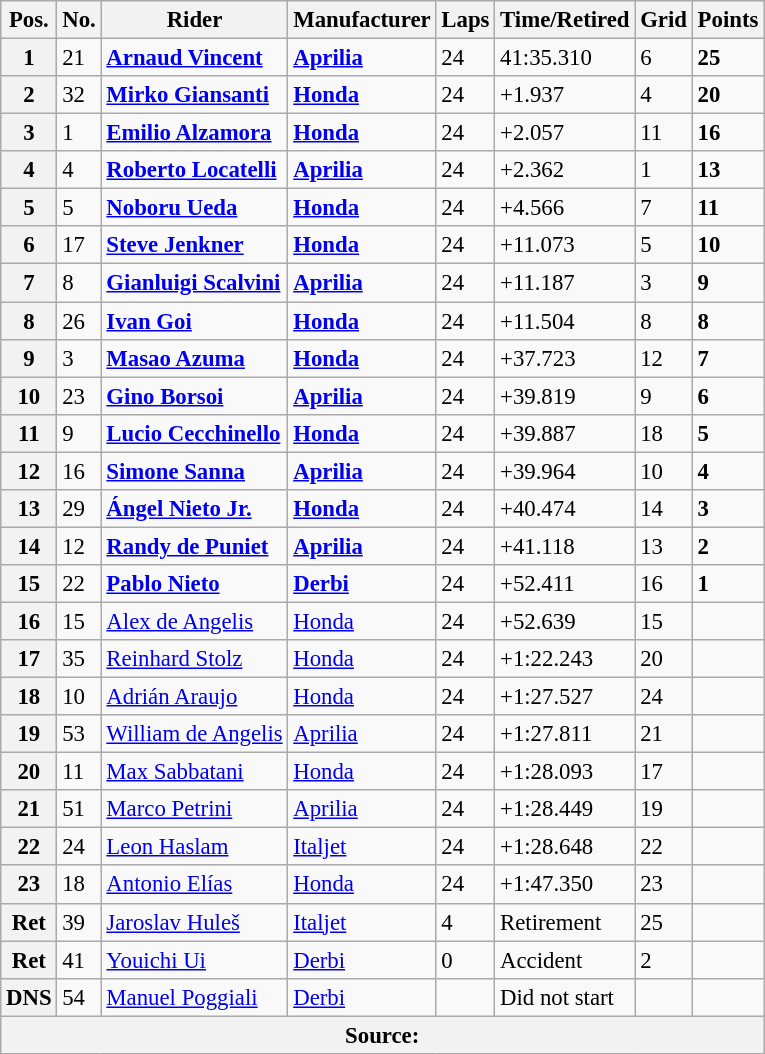<table class="wikitable" style="font-size: 95%;">
<tr>
<th>Pos.</th>
<th>No.</th>
<th>Rider</th>
<th>Manufacturer</th>
<th>Laps</th>
<th>Time/Retired</th>
<th>Grid</th>
<th>Points</th>
</tr>
<tr>
<th>1</th>
<td>21</td>
<td> <strong><a href='#'>Arnaud Vincent</a></strong></td>
<td><strong><a href='#'>Aprilia</a></strong></td>
<td>24</td>
<td>41:35.310</td>
<td>6</td>
<td><strong>25</strong></td>
</tr>
<tr>
<th>2</th>
<td>32</td>
<td> <strong><a href='#'>Mirko Giansanti</a></strong></td>
<td><strong><a href='#'>Honda</a></strong></td>
<td>24</td>
<td>+1.937</td>
<td>4</td>
<td><strong>20</strong></td>
</tr>
<tr>
<th>3</th>
<td>1</td>
<td> <strong><a href='#'>Emilio Alzamora</a></strong></td>
<td><strong><a href='#'>Honda</a></strong></td>
<td>24</td>
<td>+2.057</td>
<td>11</td>
<td><strong>16</strong></td>
</tr>
<tr>
<th>4</th>
<td>4</td>
<td> <strong><a href='#'>Roberto Locatelli</a></strong></td>
<td><strong><a href='#'>Aprilia</a></strong></td>
<td>24</td>
<td>+2.362</td>
<td>1</td>
<td><strong>13</strong></td>
</tr>
<tr>
<th>5</th>
<td>5</td>
<td> <strong><a href='#'>Noboru Ueda</a></strong></td>
<td><strong><a href='#'>Honda</a></strong></td>
<td>24</td>
<td>+4.566</td>
<td>7</td>
<td><strong>11</strong></td>
</tr>
<tr>
<th>6</th>
<td>17</td>
<td> <strong><a href='#'>Steve Jenkner</a></strong></td>
<td><strong><a href='#'>Honda</a></strong></td>
<td>24</td>
<td>+11.073</td>
<td>5</td>
<td><strong>10</strong></td>
</tr>
<tr>
<th>7</th>
<td>8</td>
<td> <strong><a href='#'>Gianluigi Scalvini</a></strong></td>
<td><strong><a href='#'>Aprilia</a></strong></td>
<td>24</td>
<td>+11.187</td>
<td>3</td>
<td><strong>9</strong></td>
</tr>
<tr>
<th>8</th>
<td>26</td>
<td> <strong><a href='#'>Ivan Goi</a></strong></td>
<td><strong><a href='#'>Honda</a></strong></td>
<td>24</td>
<td>+11.504</td>
<td>8</td>
<td><strong>8</strong></td>
</tr>
<tr>
<th>9</th>
<td>3</td>
<td> <strong><a href='#'>Masao Azuma</a></strong></td>
<td><strong><a href='#'>Honda</a></strong></td>
<td>24</td>
<td>+37.723</td>
<td>12</td>
<td><strong>7</strong></td>
</tr>
<tr>
<th>10</th>
<td>23</td>
<td> <strong><a href='#'>Gino Borsoi</a></strong></td>
<td><strong><a href='#'>Aprilia</a></strong></td>
<td>24</td>
<td>+39.819</td>
<td>9</td>
<td><strong>6</strong></td>
</tr>
<tr>
<th>11</th>
<td>9</td>
<td> <strong><a href='#'>Lucio Cecchinello</a></strong></td>
<td><strong><a href='#'>Honda</a></strong></td>
<td>24</td>
<td>+39.887</td>
<td>18</td>
<td><strong>5</strong></td>
</tr>
<tr>
<th>12</th>
<td>16</td>
<td> <strong><a href='#'>Simone Sanna</a></strong></td>
<td><strong><a href='#'>Aprilia</a></strong></td>
<td>24</td>
<td>+39.964</td>
<td>10</td>
<td><strong>4</strong></td>
</tr>
<tr>
<th>13</th>
<td>29</td>
<td> <strong><a href='#'>Ángel Nieto Jr.</a></strong></td>
<td><strong><a href='#'>Honda</a></strong></td>
<td>24</td>
<td>+40.474</td>
<td>14</td>
<td><strong>3</strong></td>
</tr>
<tr>
<th>14</th>
<td>12</td>
<td> <strong><a href='#'>Randy de Puniet</a></strong></td>
<td><strong><a href='#'>Aprilia</a></strong></td>
<td>24</td>
<td>+41.118</td>
<td>13</td>
<td><strong>2</strong></td>
</tr>
<tr>
<th>15</th>
<td>22</td>
<td> <strong><a href='#'>Pablo Nieto</a></strong></td>
<td><strong><a href='#'>Derbi</a></strong></td>
<td>24</td>
<td>+52.411</td>
<td>16</td>
<td><strong>1</strong></td>
</tr>
<tr>
<th>16</th>
<td>15</td>
<td> <a href='#'>Alex de Angelis</a></td>
<td><a href='#'>Honda</a></td>
<td>24</td>
<td>+52.639</td>
<td>15</td>
<td></td>
</tr>
<tr>
<th>17</th>
<td>35</td>
<td> <a href='#'>Reinhard Stolz</a></td>
<td><a href='#'>Honda</a></td>
<td>24</td>
<td>+1:22.243</td>
<td>20</td>
<td></td>
</tr>
<tr>
<th>18</th>
<td>10</td>
<td> <a href='#'>Adrián Araujo</a></td>
<td><a href='#'>Honda</a></td>
<td>24</td>
<td>+1:27.527</td>
<td>24</td>
<td></td>
</tr>
<tr>
<th>19</th>
<td>53</td>
<td> <a href='#'>William de Angelis</a></td>
<td><a href='#'>Aprilia</a></td>
<td>24</td>
<td>+1:27.811</td>
<td>21</td>
<td></td>
</tr>
<tr>
<th>20</th>
<td>11</td>
<td> <a href='#'>Max Sabbatani</a></td>
<td><a href='#'>Honda</a></td>
<td>24</td>
<td>+1:28.093</td>
<td>17</td>
<td></td>
</tr>
<tr>
<th>21</th>
<td>51</td>
<td> <a href='#'>Marco Petrini</a></td>
<td><a href='#'>Aprilia</a></td>
<td>24</td>
<td>+1:28.449</td>
<td>19</td>
<td></td>
</tr>
<tr>
<th>22</th>
<td>24</td>
<td> <a href='#'>Leon Haslam</a></td>
<td><a href='#'>Italjet</a></td>
<td>24</td>
<td>+1:28.648</td>
<td>22</td>
<td></td>
</tr>
<tr>
<th>23</th>
<td>18</td>
<td> <a href='#'>Antonio Elías</a></td>
<td><a href='#'>Honda</a></td>
<td>24</td>
<td>+1:47.350</td>
<td>23</td>
<td></td>
</tr>
<tr>
<th>Ret</th>
<td>39</td>
<td> <a href='#'>Jaroslav Huleš</a></td>
<td><a href='#'>Italjet</a></td>
<td>4</td>
<td>Retirement</td>
<td>25</td>
<td></td>
</tr>
<tr>
<th>Ret</th>
<td>41</td>
<td> <a href='#'>Youichi Ui</a></td>
<td><a href='#'>Derbi</a></td>
<td>0</td>
<td>Accident</td>
<td>2</td>
<td></td>
</tr>
<tr>
<th>DNS</th>
<td>54</td>
<td> <a href='#'>Manuel Poggiali</a></td>
<td><a href='#'>Derbi</a></td>
<td></td>
<td>Did not start</td>
<td></td>
<td></td>
</tr>
<tr>
<th colspan=8>Source: </th>
</tr>
</table>
